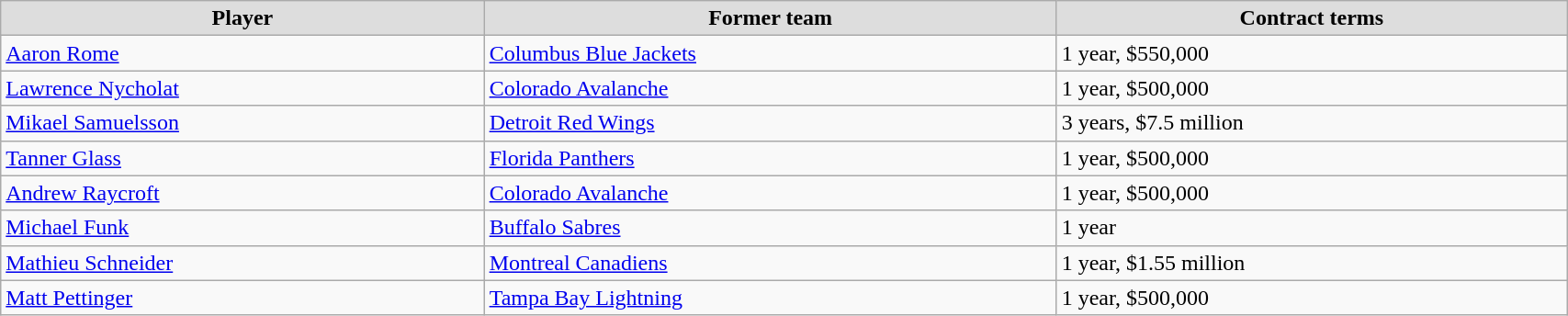<table class="wikitable" width=90%>
<tr align="center"  bgcolor="#dddddd">
<td><strong>Player</strong></td>
<td><strong>Former team</strong></td>
<td><strong>Contract terms</strong></td>
</tr>
<tr>
<td><a href='#'>Aaron Rome</a></td>
<td><a href='#'>Columbus Blue Jackets</a></td>
<td>1 year, $550,000</td>
</tr>
<tr>
<td><a href='#'>Lawrence Nycholat</a></td>
<td><a href='#'>Colorado Avalanche</a></td>
<td>1 year, $500,000</td>
</tr>
<tr>
<td><a href='#'>Mikael Samuelsson</a></td>
<td><a href='#'>Detroit Red Wings</a></td>
<td>3 years, $7.5 million</td>
</tr>
<tr>
<td><a href='#'>Tanner Glass</a></td>
<td><a href='#'>Florida Panthers</a></td>
<td>1 year, $500,000</td>
</tr>
<tr>
<td><a href='#'>Andrew Raycroft</a></td>
<td><a href='#'>Colorado Avalanche</a></td>
<td>1 year, $500,000</td>
</tr>
<tr>
<td><a href='#'>Michael Funk</a></td>
<td><a href='#'>Buffalo Sabres</a></td>
<td>1 year</td>
</tr>
<tr>
<td><a href='#'>Mathieu Schneider</a></td>
<td><a href='#'>Montreal Canadiens</a></td>
<td>1 year, $1.55 million</td>
</tr>
<tr>
<td><a href='#'>Matt Pettinger</a></td>
<td><a href='#'>Tampa Bay Lightning</a></td>
<td>1 year, $500,000</td>
</tr>
</table>
